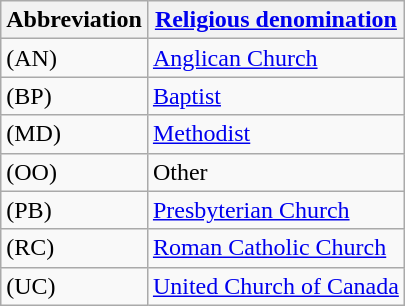<table class="wikitable floatright">
<tr>
<th>Abbreviation</th>
<th><a href='#'>Religious denomination</a></th>
</tr>
<tr>
<td>(AN)</td>
<td><a href='#'>Anglican Church</a></td>
</tr>
<tr>
<td>(BP)</td>
<td><a href='#'>Baptist</a></td>
</tr>
<tr>
<td>(MD)</td>
<td><a href='#'>Methodist</a></td>
</tr>
<tr>
<td>(OO)</td>
<td>Other</td>
</tr>
<tr>
<td>(PB)</td>
<td><a href='#'>Presbyterian Church</a></td>
</tr>
<tr>
<td>(RC)</td>
<td><a href='#'>Roman Catholic Church</a></td>
</tr>
<tr>
<td>(UC)</td>
<td><a href='#'>United Church of Canada</a></td>
</tr>
</table>
